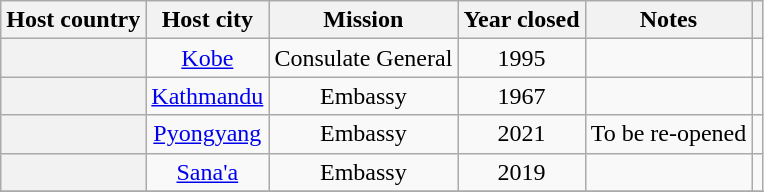<table class="wikitable plainrowheaders" style="text-align:center;">
<tr>
<th scope="col">Host country</th>
<th scope="col">Host city</th>
<th scope="col">Mission</th>
<th scope="col">Year closed</th>
<th scope="col">Notes</th>
<th scope="col"></th>
</tr>
<tr>
<th scope="row"></th>
<td><a href='#'>Kobe</a></td>
<td>Consulate General</td>
<td>1995</td>
<td></td>
<td></td>
</tr>
<tr>
<th scope="row"></th>
<td><a href='#'>Kathmandu</a></td>
<td>Embassy</td>
<td>1967</td>
<td></td>
</tr>
<tr>
<th scope="row"></th>
<td><a href='#'>Pyongyang</a></td>
<td>Embassy</td>
<td>2021</td>
<td>To be re-opened</td>
<td></td>
</tr>
<tr>
<th scope="row"></th>
<td><a href='#'>Sana'a</a></td>
<td>Embassy</td>
<td>2019</td>
<td></td>
<td></td>
</tr>
<tr>
</tr>
</table>
